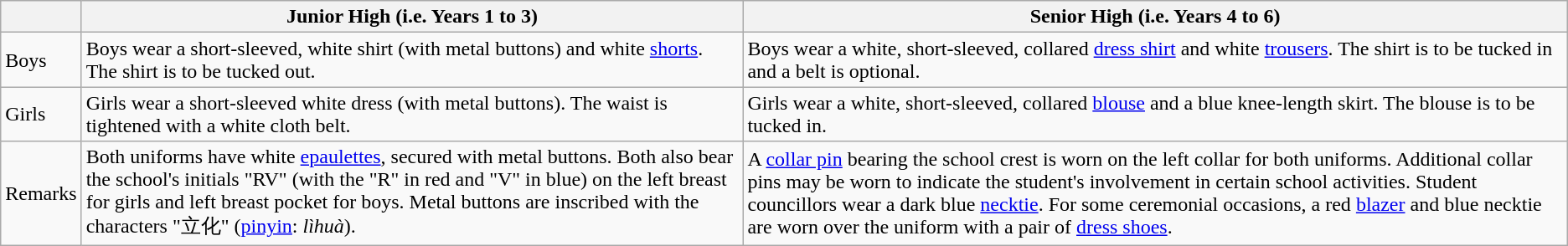<table class="wikitable">
<tr>
<th></th>
<th>Junior High (i.e. Years 1 to 3)</th>
<th>Senior High (i.e. Years 4 to 6)</th>
</tr>
<tr>
<td>Boys</td>
<td>Boys wear a short-sleeved, white shirt (with metal buttons) and white <a href='#'>shorts</a>. The shirt is to be tucked out.</td>
<td>Boys wear a white, short-sleeved, collared <a href='#'>dress shirt</a> and white <a href='#'>trousers</a>. The shirt is to be tucked in and a belt is optional.</td>
</tr>
<tr>
<td>Girls</td>
<td>Girls wear a short-sleeved white dress (with metal buttons). The waist is tightened with a white cloth belt.</td>
<td>Girls wear a white, short-sleeved, collared <a href='#'>blouse</a> and a blue knee-length skirt. The blouse is to be tucked in.</td>
</tr>
<tr>
<td>Remarks</td>
<td>Both uniforms have white <a href='#'>epaulettes</a>, secured with metal buttons. Both also bear the school's initials "RV" (with the "R" in red and "V" in blue) on the left breast for girls and left breast pocket for boys. Metal buttons are inscribed with the characters "立化" (<a href='#'>pinyin</a>: <em>lìhuà</em>).</td>
<td>A <a href='#'>collar pin</a> bearing the school crest is worn on the left collar for both uniforms. Additional collar pins may be worn to indicate the student's involvement in certain school activities. Student councillors wear a dark blue <a href='#'>necktie</a>. For some ceremonial occasions, a red <a href='#'>blazer</a> and blue necktie are worn over the uniform with a pair of <a href='#'>dress shoes</a>.</td>
</tr>
</table>
